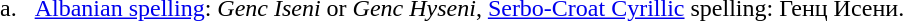<table style="margin-left:13px; line-height:150%">
<tr>
<td align="right" valign="top">a.  </td>
<td><a href='#'>Albanian spelling</a>: <em>Genc Iseni</em> or <em>Genc Hyseni</em>, <a href='#'>Serbo-Croat Cyrillic</a> spelling: Генц Исени.</td>
</tr>
</table>
